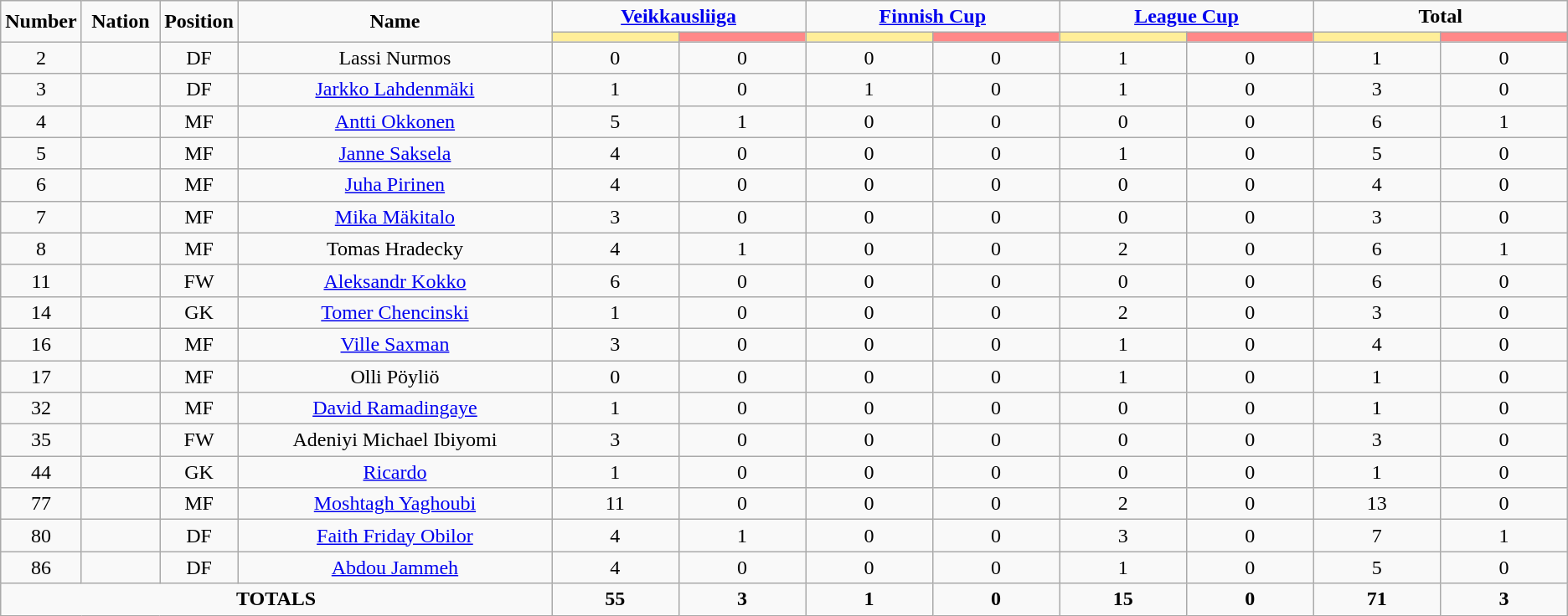<table class="wikitable" style="text-align:center;">
<tr>
<td rowspan="2"  style="width:5%;"><strong>Number</strong></td>
<td rowspan="2"  style="width:5%;"><strong>Nation</strong></td>
<td rowspan="2"  style="width:5%;"><strong>Position</strong></td>
<td rowspan="2"  style="width:20%;"><strong>Name</strong></td>
<td colspan="2"><strong><a href='#'>Veikkausliiga</a></strong></td>
<td colspan="2"><strong><a href='#'>Finnish Cup</a></strong></td>
<td colspan="2"><strong><a href='#'>League Cup</a></strong></td>
<td colspan="2"><strong>Total</strong></td>
</tr>
<tr>
<th style="width:60px; background:#fe9;"></th>
<th style="width:60px; background:#ff8888;"></th>
<th style="width:60px; background:#fe9;"></th>
<th style="width:60px; background:#ff8888;"></th>
<th style="width:60px; background:#fe9;"></th>
<th style="width:60px; background:#ff8888;"></th>
<th style="width:60px; background:#fe9;"></th>
<th style="width:60px; background:#ff8888;"></th>
</tr>
<tr>
<td>2</td>
<td></td>
<td>DF</td>
<td>Lassi Nurmos</td>
<td>0</td>
<td>0</td>
<td>0</td>
<td>0</td>
<td>1</td>
<td>0</td>
<td>1</td>
<td>0</td>
</tr>
<tr>
<td>3</td>
<td></td>
<td>DF</td>
<td><a href='#'>Jarkko Lahdenmäki</a></td>
<td>1</td>
<td>0</td>
<td>1</td>
<td>0</td>
<td>1</td>
<td>0</td>
<td>3</td>
<td>0</td>
</tr>
<tr>
<td>4</td>
<td></td>
<td>MF</td>
<td><a href='#'>Antti Okkonen</a></td>
<td>5</td>
<td>1</td>
<td>0</td>
<td>0</td>
<td>0</td>
<td>0</td>
<td>6</td>
<td>1</td>
</tr>
<tr>
<td>5</td>
<td></td>
<td>MF</td>
<td><a href='#'>Janne Saksela</a></td>
<td>4</td>
<td>0</td>
<td>0</td>
<td>0</td>
<td>1</td>
<td>0</td>
<td>5</td>
<td>0</td>
</tr>
<tr>
<td>6</td>
<td></td>
<td>MF</td>
<td><a href='#'>Juha Pirinen</a></td>
<td>4</td>
<td>0</td>
<td>0</td>
<td>0</td>
<td>0</td>
<td>0</td>
<td>4</td>
<td>0</td>
</tr>
<tr>
<td>7</td>
<td></td>
<td>MF</td>
<td><a href='#'>Mika Mäkitalo</a></td>
<td>3</td>
<td>0</td>
<td>0</td>
<td>0</td>
<td>0</td>
<td>0</td>
<td>3</td>
<td>0</td>
</tr>
<tr>
<td>8</td>
<td></td>
<td>MF</td>
<td>Tomas Hradecky</td>
<td>4</td>
<td>1</td>
<td>0</td>
<td>0</td>
<td>2</td>
<td>0</td>
<td>6</td>
<td>1</td>
</tr>
<tr>
<td>11</td>
<td></td>
<td>FW</td>
<td><a href='#'>Aleksandr Kokko</a></td>
<td>6</td>
<td>0</td>
<td>0</td>
<td>0</td>
<td>0</td>
<td>0</td>
<td>6</td>
<td>0</td>
</tr>
<tr>
<td>14</td>
<td></td>
<td>GK</td>
<td><a href='#'>Tomer Chencinski</a></td>
<td>1</td>
<td>0</td>
<td>0</td>
<td>0</td>
<td>2</td>
<td>0</td>
<td>3</td>
<td>0</td>
</tr>
<tr>
<td>16</td>
<td></td>
<td>MF</td>
<td><a href='#'>Ville Saxman</a></td>
<td>3</td>
<td>0</td>
<td>0</td>
<td>0</td>
<td>1</td>
<td>0</td>
<td>4</td>
<td>0</td>
</tr>
<tr>
<td>17</td>
<td></td>
<td>MF</td>
<td>Olli Pöyliö</td>
<td>0</td>
<td>0</td>
<td>0</td>
<td>0</td>
<td>1</td>
<td>0</td>
<td>1</td>
<td>0</td>
</tr>
<tr>
<td>32</td>
<td></td>
<td>MF</td>
<td><a href='#'>David Ramadingaye</a></td>
<td>1</td>
<td>0</td>
<td>0</td>
<td>0</td>
<td>0</td>
<td>0</td>
<td>1</td>
<td>0</td>
</tr>
<tr>
<td>35</td>
<td></td>
<td>FW</td>
<td>Adeniyi Michael Ibiyomi</td>
<td>3</td>
<td>0</td>
<td>0</td>
<td>0</td>
<td>0</td>
<td>0</td>
<td>3</td>
<td>0</td>
</tr>
<tr>
<td>44</td>
<td></td>
<td>GK</td>
<td><a href='#'>Ricardo</a></td>
<td>1</td>
<td>0</td>
<td>0</td>
<td>0</td>
<td>0</td>
<td>0</td>
<td>1</td>
<td>0</td>
</tr>
<tr>
<td>77</td>
<td></td>
<td>MF</td>
<td><a href='#'>Moshtagh Yaghoubi</a></td>
<td>11</td>
<td>0</td>
<td>0</td>
<td>0</td>
<td>2</td>
<td>0</td>
<td>13</td>
<td>0</td>
</tr>
<tr>
<td>80</td>
<td></td>
<td>DF</td>
<td><a href='#'>Faith Friday Obilor</a></td>
<td>4</td>
<td>1</td>
<td>0</td>
<td>0</td>
<td>3</td>
<td>0</td>
<td>7</td>
<td>1</td>
</tr>
<tr>
<td>86</td>
<td></td>
<td>DF</td>
<td><a href='#'>Abdou Jammeh</a></td>
<td>4</td>
<td>0</td>
<td>0</td>
<td>0</td>
<td>1</td>
<td>0</td>
<td>5</td>
<td>0</td>
</tr>
<tr>
<td colspan="4"><strong>TOTALS</strong></td>
<td><strong>55</strong></td>
<td><strong>3</strong></td>
<td><strong>1</strong></td>
<td><strong>0</strong></td>
<td><strong>15</strong></td>
<td><strong>0</strong></td>
<td><strong>71</strong></td>
<td><strong>3</strong></td>
</tr>
</table>
